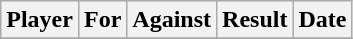<table class="wikitable">
<tr>
<th>Player</th>
<th>For</th>
<th>Against</th>
<th>Result</th>
<th>Date</th>
</tr>
<tr>
</tr>
</table>
